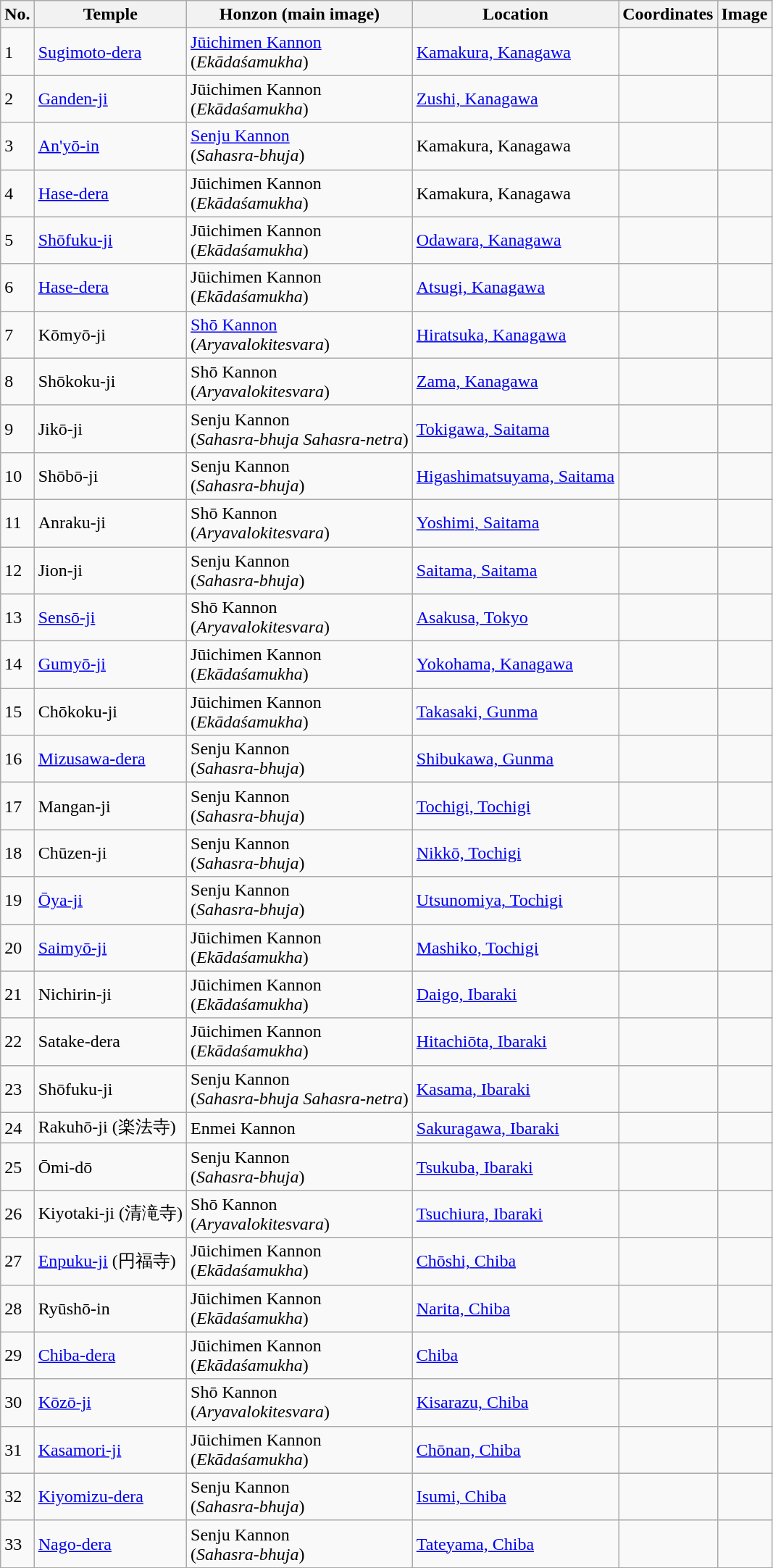<table class="wikitable sortable">
<tr>
<th>No.</th>
<th>Temple</th>
<th>Honzon (main image)</th>
<th>Location</th>
<th>Coordinates</th>
<th class="unsortable">Image</th>
</tr>
<tr>
<td>1</td>
<td><a href='#'>Sugimoto-dera</a></td>
<td><a href='#'>Jūichimen Kannon</a><br>(<em>Ekādaśamukha</em>)</td>
<td><a href='#'>Kamakura, Kanagawa</a></td>
<td></td>
<td></td>
</tr>
<tr>
<td>2</td>
<td><a href='#'>Ganden-ji</a></td>
<td>Jūichimen Kannon<br>(<em>Ekādaśamukha</em>)</td>
<td><a href='#'>Zushi, Kanagawa</a></td>
<td></td>
<td></td>
</tr>
<tr>
<td>3</td>
<td><a href='#'>An'yō-in</a></td>
<td><a href='#'>Senju Kannon</a><br>(<em>Sahasra-bhuja</em>)</td>
<td>Kamakura, Kanagawa</td>
<td></td>
<td></td>
</tr>
<tr>
<td>4</td>
<td><a href='#'>Hase-dera</a></td>
<td>Jūichimen Kannon<br>(<em>Ekādaśamukha</em>)</td>
<td>Kamakura, Kanagawa</td>
<td></td>
<td></td>
</tr>
<tr>
<td>5</td>
<td><a href='#'>Shōfuku-ji</a></td>
<td>Jūichimen Kannon<br>(<em>Ekādaśamukha</em>)</td>
<td><a href='#'>Odawara, Kanagawa</a></td>
<td></td>
<td></td>
</tr>
<tr>
<td>6</td>
<td><a href='#'>Hase-dera</a></td>
<td>Jūichimen Kannon<br>(<em>Ekādaśamukha</em>)</td>
<td><a href='#'>Atsugi, Kanagawa</a></td>
<td></td>
<td></td>
</tr>
<tr>
<td>7</td>
<td>Kōmyō-ji</td>
<td><a href='#'>Shō Kannon</a><br>(<em>Aryavalokitesvara</em>)</td>
<td><a href='#'>Hiratsuka, Kanagawa</a></td>
<td></td>
<td></td>
</tr>
<tr>
<td>8</td>
<td>Shōkoku-ji</td>
<td>Shō Kannon<br>(<em>Aryavalokitesvara</em>)</td>
<td><a href='#'>Zama, Kanagawa</a></td>
<td></td>
<td></td>
</tr>
<tr>
<td>9</td>
<td>Jikō-ji</td>
<td>Senju Kannon<br>(<em>Sahasra-bhuja Sahasra-netra</em>)</td>
<td><a href='#'>Tokigawa, Saitama</a></td>
<td></td>
<td></td>
</tr>
<tr>
<td>10</td>
<td>Shōbō-ji</td>
<td>Senju Kannon<br>(<em>Sahasra-bhuja</em>)</td>
<td><a href='#'>Higashimatsuyama, Saitama</a></td>
<td></td>
<td></td>
</tr>
<tr>
<td>11</td>
<td>Anraku-ji</td>
<td>Shō Kannon<br>(<em>Aryavalokitesvara</em>)</td>
<td><a href='#'>Yoshimi, Saitama</a></td>
<td></td>
<td></td>
</tr>
<tr>
<td>12</td>
<td>Jion-ji</td>
<td>Senju Kannon<br>(<em>Sahasra-bhuja</em>)</td>
<td><a href='#'>Saitama, Saitama</a></td>
<td></td>
<td></td>
</tr>
<tr>
<td>13</td>
<td><a href='#'>Sensō-ji</a></td>
<td>Shō Kannon<br>(<em>Aryavalokitesvara</em>)</td>
<td><a href='#'>Asakusa, Tokyo</a></td>
<td></td>
<td></td>
</tr>
<tr>
<td>14</td>
<td><a href='#'>Gumyō-ji</a></td>
<td>Jūichimen Kannon<br>(<em>Ekādaśamukha</em>)</td>
<td><a href='#'>Yokohama, Kanagawa</a></td>
<td></td>
<td></td>
</tr>
<tr>
<td>15</td>
<td>Chōkoku-ji</td>
<td>Jūichimen Kannon<br>(<em>Ekādaśamukha</em>)</td>
<td><a href='#'>Takasaki, Gunma</a></td>
<td></td>
<td></td>
</tr>
<tr>
<td>16</td>
<td><a href='#'>Mizusawa-dera</a></td>
<td>Senju Kannon<br>(<em>Sahasra-bhuja</em>)</td>
<td><a href='#'>Shibukawa, Gunma</a></td>
<td></td>
<td></td>
</tr>
<tr>
<td>17</td>
<td>Mangan-ji</td>
<td>Senju Kannon<br>(<em>Sahasra-bhuja</em>)</td>
<td><a href='#'>Tochigi, Tochigi</a></td>
<td></td>
<td></td>
</tr>
<tr>
<td>18</td>
<td>Chūzen-ji</td>
<td>Senju Kannon<br>(<em>Sahasra-bhuja</em>)</td>
<td><a href='#'>Nikkō, Tochigi</a></td>
<td></td>
<td></td>
</tr>
<tr>
<td>19</td>
<td><a href='#'>Ōya-ji</a></td>
<td>Senju Kannon<br>(<em>Sahasra-bhuja</em>)</td>
<td><a href='#'>Utsunomiya, Tochigi</a></td>
<td></td>
<td></td>
</tr>
<tr>
<td>20</td>
<td><a href='#'>Saimyō-ji</a></td>
<td>Jūichimen Kannon<br>(<em>Ekādaśamukha</em>)</td>
<td><a href='#'>Mashiko, Tochigi</a></td>
<td></td>
<td></td>
</tr>
<tr>
<td>21</td>
<td>Nichirin-ji</td>
<td>Jūichimen Kannon<br>(<em>Ekādaśamukha</em>)</td>
<td><a href='#'>Daigo, Ibaraki</a></td>
<td></td>
<td></td>
</tr>
<tr>
<td>22</td>
<td>Satake-dera</td>
<td>Jūichimen Kannon<br>(<em>Ekādaśamukha</em>)</td>
<td><a href='#'>Hitachiōta, Ibaraki</a></td>
<td></td>
<td></td>
</tr>
<tr>
<td>23</td>
<td>Shōfuku-ji </td>
<td>Senju Kannon<br>(<em>Sahasra-bhuja Sahasra-netra</em>)</td>
<td><a href='#'>Kasama, Ibaraki</a></td>
<td></td>
<td></td>
</tr>
<tr>
<td>24</td>
<td>Rakuhō-ji (楽法寺)</td>
<td>Enmei Kannon</td>
<td><a href='#'>Sakuragawa, Ibaraki</a></td>
<td></td>
<td></td>
</tr>
<tr>
<td>25</td>
<td>Ōmi-dō</td>
<td>Senju Kannon<br>(<em>Sahasra-bhuja</em>)</td>
<td><a href='#'>Tsukuba, Ibaraki</a></td>
<td></td>
<td></td>
</tr>
<tr>
<td>26</td>
<td>Kiyotaki-ji (清滝寺)</td>
<td>Shō Kannon<br>(<em>Aryavalokitesvara</em>)</td>
<td><a href='#'>Tsuchiura, Ibaraki</a></td>
<td></td>
<td></td>
</tr>
<tr>
<td>27</td>
<td><a href='#'>Enpuku-ji</a> (円福寺)</td>
<td>Jūichimen Kannon<br>(<em>Ekādaśamukha</em>)</td>
<td><a href='#'>Chōshi, Chiba</a></td>
<td></td>
<td></td>
</tr>
<tr>
<td>28</td>
<td>Ryūshō-in</td>
<td>Jūichimen Kannon<br>(<em>Ekādaśamukha</em>)</td>
<td><a href='#'>Narita, Chiba</a></td>
<td></td>
<td></td>
</tr>
<tr>
<td>29</td>
<td><a href='#'>Chiba-dera</a></td>
<td>Jūichimen Kannon<br>(<em>Ekādaśamukha</em>)</td>
<td><a href='#'>Chiba</a></td>
<td></td>
<td></td>
</tr>
<tr>
<td>30</td>
<td><a href='#'>Kōzō-ji</a></td>
<td>Shō Kannon<br>(<em>Aryavalokitesvara</em>)</td>
<td><a href='#'>Kisarazu, Chiba</a></td>
<td></td>
<td></td>
</tr>
<tr>
<td>31</td>
<td><a href='#'>Kasamori-ji</a></td>
<td>Jūichimen Kannon<br>(<em>Ekādaśamukha</em>)</td>
<td><a href='#'>Chōnan, Chiba</a></td>
<td></td>
<td></td>
</tr>
<tr>
<td>32</td>
<td><a href='#'>Kiyomizu-dera</a></td>
<td>Senju Kannon<br>(<em>Sahasra-bhuja</em>)</td>
<td><a href='#'>Isumi, Chiba</a></td>
<td></td>
<td></td>
</tr>
<tr>
<td>33</td>
<td><a href='#'>Nago-dera</a></td>
<td>Senju Kannon<br>(<em>Sahasra-bhuja</em>)</td>
<td><a href='#'>Tateyama, Chiba</a></td>
<td></td>
<td></td>
</tr>
</table>
